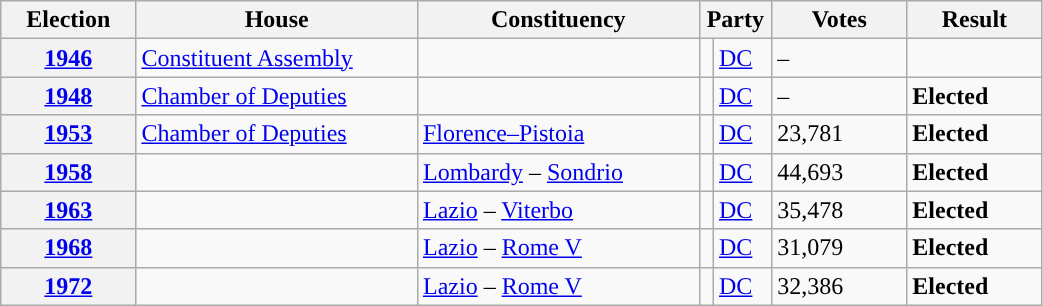<table class=wikitable style="width:55%; border:1px #AAAAFF solid">
<tr>
<th width=12%>Election</th>
<th width=25%>House</th>
<th width=25%>Constituency</th>
<th width=5% colspan="2">Party</th>
<th width=12%>Votes</th>
<th width=12%>Result</th>
</tr>
<tr>
<th><a href='#'>1946</a></th>
<td><a href='#'>Constituent Assembly</a></td>
<td></td>
<td></td>
<td><a href='#'>DC</a></td>
<td>–</td>
<td></td>
</tr>
<tr>
<th><a href='#'>1948</a></th>
<td><a href='#'>Chamber of Deputies</a></td>
<td></td>
<td></td>
<td><a href='#'>DC</a></td>
<td>–</td>
<td> <strong>Elected</strong></td>
</tr>
<tr>
<th><a href='#'>1953</a></th>
<td><a href='#'>Chamber of Deputies</a></td>
<td><a href='#'>Florence–Pistoia</a></td>
<td></td>
<td><a href='#'>DC</a></td>
<td>23,781</td>
<td> <strong>Elected</strong></td>
</tr>
<tr>
<th><a href='#'>1958</a></th>
<td></td>
<td><a href='#'>Lombardy</a> – <a href='#'>Sondrio</a></td>
<td></td>
<td><a href='#'>DC</a></td>
<td>44,693</td>
<td> <strong>Elected</strong></td>
</tr>
<tr>
<th><a href='#'>1963</a></th>
<td></td>
<td><a href='#'>Lazio</a> – <a href='#'>Viterbo</a></td>
<td></td>
<td><a href='#'>DC</a></td>
<td>35,478</td>
<td> <strong>Elected</strong></td>
</tr>
<tr>
<th><a href='#'>1968</a></th>
<td></td>
<td><a href='#'>Lazio</a> – <a href='#'>Rome V</a></td>
<td></td>
<td><a href='#'>DC</a></td>
<td>31,079</td>
<td> <strong>Elected</strong></td>
</tr>
<tr>
<th><a href='#'>1972</a></th>
<td></td>
<td><a href='#'>Lazio</a> – <a href='#'>Rome V</a></td>
<td></td>
<td><a href='#'>DC</a></td>
<td>32,386</td>
<td> <strong>Elected</strong></td>
</tr>
</table>
